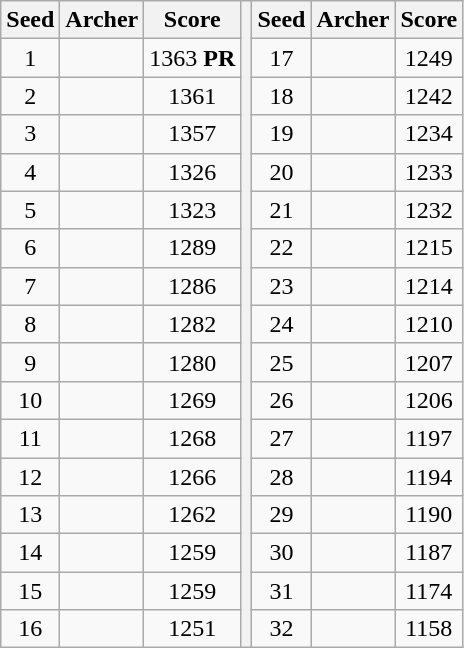<table class="wikitable" style="text-align:center">
<tr>
<th>Seed</th>
<th>Archer</th>
<th>Score</th>
<th rowspan="17"></th>
<th>Seed</th>
<th>Archer</th>
<th>Score</th>
</tr>
<tr>
<td>1</td>
<td align=left></td>
<td>1363 <strong>PR</strong></td>
<td>17</td>
<td align=left></td>
<td>1249</td>
</tr>
<tr>
<td>2</td>
<td align=left></td>
<td>1361</td>
<td>18</td>
<td align=left></td>
<td>1242</td>
</tr>
<tr>
<td>3</td>
<td align=left></td>
<td>1357</td>
<td>19</td>
<td align=left></td>
<td>1234</td>
</tr>
<tr>
<td>4</td>
<td align=left></td>
<td>1326</td>
<td>20</td>
<td align=left></td>
<td>1233</td>
</tr>
<tr>
<td>5</td>
<td align=left></td>
<td>1323</td>
<td>21</td>
<td align=left></td>
<td>1232</td>
</tr>
<tr>
<td>6</td>
<td align=left></td>
<td>1289</td>
<td>22</td>
<td align=left></td>
<td>1215</td>
</tr>
<tr>
<td>7</td>
<td align=left></td>
<td>1286</td>
<td>23</td>
<td align=left></td>
<td>1214</td>
</tr>
<tr>
<td>8</td>
<td align=left></td>
<td>1282</td>
<td>24</td>
<td align=left></td>
<td>1210</td>
</tr>
<tr>
<td>9</td>
<td align=left></td>
<td>1280</td>
<td>25</td>
<td align=left></td>
<td>1207</td>
</tr>
<tr>
<td>10</td>
<td align=left></td>
<td>1269</td>
<td>26</td>
<td align=left></td>
<td>1206</td>
</tr>
<tr>
<td>11</td>
<td align=left></td>
<td>1268</td>
<td>27</td>
<td align=left></td>
<td>1197</td>
</tr>
<tr>
<td>12</td>
<td align=left></td>
<td>1266</td>
<td>28</td>
<td align=left></td>
<td>1194</td>
</tr>
<tr>
<td>13</td>
<td align=left></td>
<td>1262</td>
<td>29</td>
<td align=left></td>
<td>1190</td>
</tr>
<tr>
<td>14</td>
<td align=left></td>
<td>1259</td>
<td>30</td>
<td align=left></td>
<td>1187</td>
</tr>
<tr>
<td>15</td>
<td align=left></td>
<td>1259</td>
<td>31</td>
<td align=left></td>
<td>1174</td>
</tr>
<tr>
<td>16</td>
<td align=left></td>
<td>1251</td>
<td>32</td>
<td align=left></td>
<td>1158</td>
</tr>
</table>
